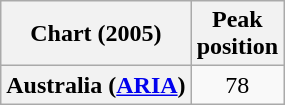<table class="wikitable plainrowheaders" style="text-align:center">
<tr>
<th>Chart (2005)</th>
<th>Peak<br>position</th>
</tr>
<tr>
<th scope="row">Australia (<a href='#'>ARIA</a>)</th>
<td>78</td>
</tr>
</table>
